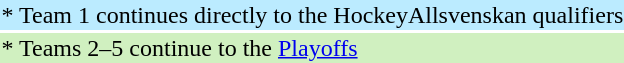<table>
<tr style="background: #BBEBFF;">
<td>* Team 1 continues directly to the HockeyAllsvenskan qualifiers</td>
</tr>
<tr style="background: #D0F0C0;">
<td>* Teams 2–5 continue to the <a href='#'>Playoffs</a></td>
</tr>
</table>
